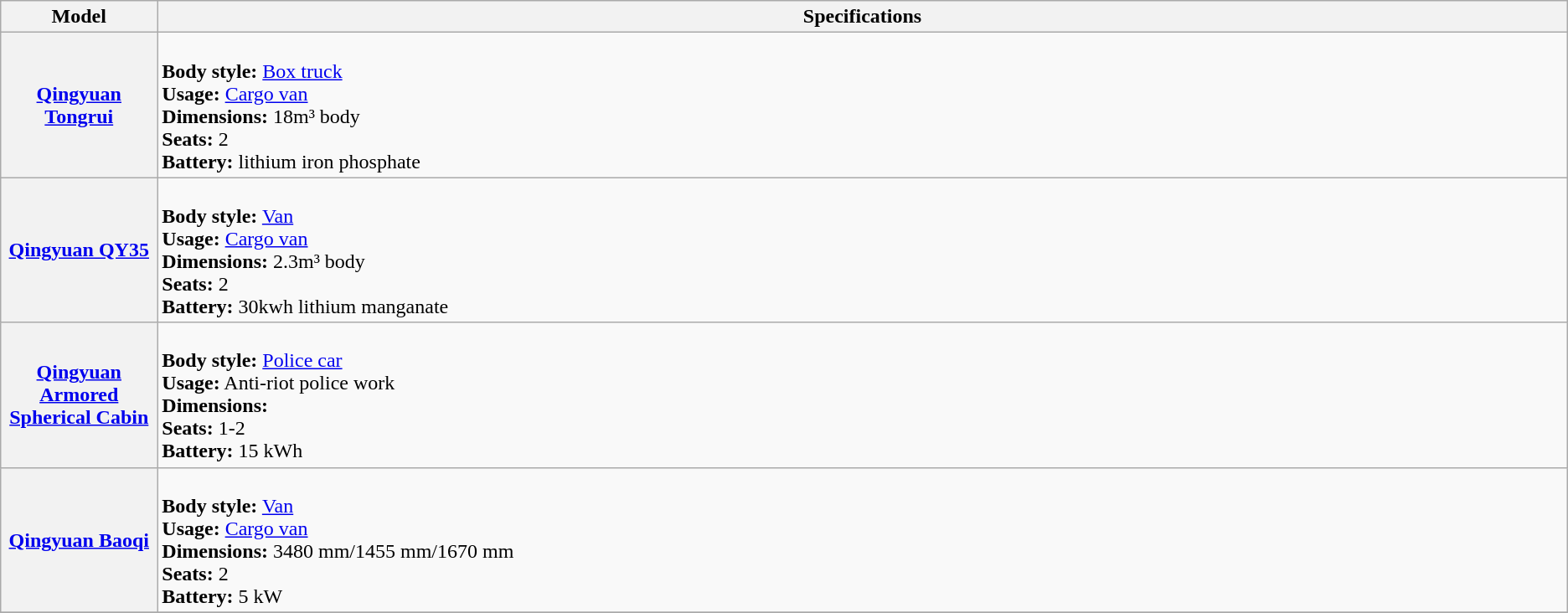<table class="wikitable">
<tr>
<th width=10%>Model</th>
<th width=100%>Specifications</th>
</tr>
<tr>
<th><a href='#'>Qingyuan Tongrui</a></th>
<td><br><strong>Body style:</strong> <a href='#'>Box truck</a><br><strong>Usage:</strong> <a href='#'>Cargo van</a><br><strong>Dimensions:</strong> 18m³ body<br><strong>Seats:</strong> 2<br><strong>Battery:</strong> lithium iron phosphate</td>
</tr>
<tr>
<th><a href='#'>Qingyuan QY35</a></th>
<td><br><strong>Body style:</strong> <a href='#'>Van</a><br><strong>Usage:</strong> <a href='#'>Cargo van</a><br><strong>Dimensions:</strong> 2.3m³ body<br><strong>Seats:</strong> 2<br><strong>Battery:</strong> 30kwh lithium manganate</td>
</tr>
<tr>
<th><a href='#'>Qingyuan Armored Spherical Cabin</a></th>
<td><br><strong>Body style:</strong> <a href='#'>Police car</a><br><strong>Usage:</strong> Anti-riot police work<br><strong>Dimensions:</strong><br><strong>Seats:</strong> 1-2<br><strong>Battery:</strong> 15 kWh</td>
</tr>
<tr>
<th><a href='#'>Qingyuan Baoqi</a></th>
<td><br><strong>Body style:</strong> <a href='#'>Van</a><br><strong>Usage:</strong> <a href='#'>Cargo van</a><br><strong>Dimensions:</strong> 3480 mm/1455 mm/1670 mm<br><strong>Seats:</strong> 2<br><strong>Battery:</strong> 5 kW</td>
</tr>
<tr>
</tr>
</table>
